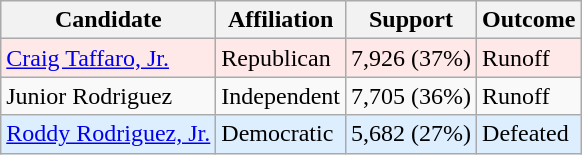<table class="wikitable">
<tr>
<th>Candidate</th>
<th>Affiliation</th>
<th>Support</th>
<th>Outcome</th>
</tr>
<tr>
<td bgcolor=#FFE8E8><a href='#'>Craig Taffaro, Jr.</a></td>
<td bgcolor=#FFE8E8>Republican</td>
<td bgcolor=#FFE8E8>7,926 (37%)</td>
<td bgcolor=#FFE8E8>Runoff</td>
</tr>
<tr>
<td>Junior Rodriguez</td>
<td>Independent</td>
<td>7,705 (36%)</td>
<td>Runoff</td>
</tr>
<tr>
<td bgcolor=#DDEEFF><a href='#'>Roddy Rodriguez, Jr.</a></td>
<td bgcolor=#DDEEFF>Democratic</td>
<td bgcolor=#DDEEFF>5,682 (27%)</td>
<td bgcolor=#DDEEFF>Defeated</td>
</tr>
</table>
